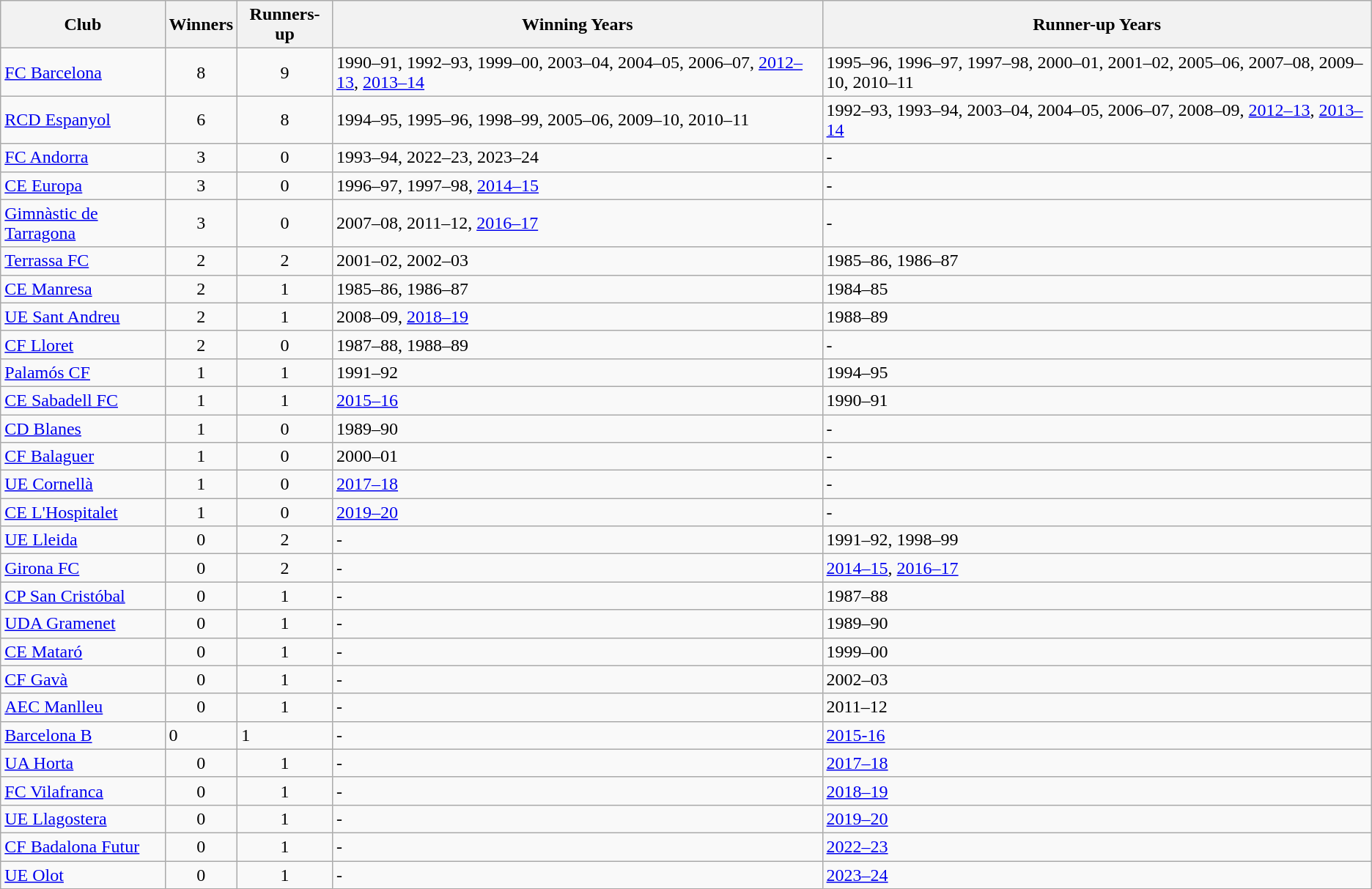<table class="wikitable">
<tr>
<th>Club</th>
<th>Winners</th>
<th>Runners-up</th>
<th>Winning Years</th>
<th>Runner-up Years</th>
</tr>
<tr>
<td><a href='#'>FC Barcelona</a></td>
<td align=center>8</td>
<td align=center>9</td>
<td>1990–91, 1992–93, 1999–00, 2003–04, 2004–05, 2006–07, <a href='#'>2012–13</a>, <a href='#'>2013–14</a></td>
<td>1995–96, 1996–97, 1997–98, 2000–01, 2001–02, 2005–06, 2007–08, 2009–10, 2010–11</td>
</tr>
<tr>
<td><a href='#'>RCD Espanyol</a></td>
<td align=center>6</td>
<td align=center>8</td>
<td>1994–95, 1995–96, 1998–99, 2005–06, 2009–10, 2010–11</td>
<td>1992–93, 1993–94, 2003–04, 2004–05, 2006–07, 2008–09, <a href='#'>2012–13</a>, <a href='#'>2013–14</a></td>
</tr>
<tr>
<td><a href='#'>FC Andorra</a></td>
<td align="center">3</td>
<td align="center">0</td>
<td>1993–94, 2022–23, 2023–24</td>
<td>-</td>
</tr>
<tr>
<td><a href='#'>CE Europa</a></td>
<td align=center>3</td>
<td align=center>0</td>
<td>1996–97, 1997–98, <a href='#'>2014–15</a></td>
<td>-</td>
</tr>
<tr>
<td><a href='#'>Gimnàstic de Tarragona</a></td>
<td align=center>3</td>
<td align=center>0</td>
<td>2007–08, 2011–12, <a href='#'>2016–17</a></td>
<td>-</td>
</tr>
<tr>
<td><a href='#'>Terrassa FC</a></td>
<td align=center>2</td>
<td align=center>2</td>
<td>2001–02, 2002–03</td>
<td>1985–86, 1986–87</td>
</tr>
<tr>
<td><a href='#'>CE Manresa</a></td>
<td align=center>2</td>
<td align=center>1</td>
<td>1985–86, 1986–87</td>
<td>1984–85</td>
</tr>
<tr>
<td><a href='#'>UE Sant Andreu</a></td>
<td align=center>2</td>
<td align=center>1</td>
<td>2008–09, <a href='#'>2018–19</a></td>
<td>1988–89</td>
</tr>
<tr>
<td><a href='#'>CF Lloret</a></td>
<td align=center>2</td>
<td align=center>0</td>
<td>1987–88, 1988–89</td>
<td>-</td>
</tr>
<tr>
<td><a href='#'>Palamós CF</a></td>
<td align=center>1</td>
<td align=center>1</td>
<td>1991–92</td>
<td>1994–95</td>
</tr>
<tr>
<td><a href='#'>CE Sabadell FC</a></td>
<td align=center>1</td>
<td align=center>1</td>
<td><a href='#'>2015–16</a></td>
<td>1990–91</td>
</tr>
<tr>
<td><a href='#'>CD Blanes</a></td>
<td align=center>1</td>
<td align=center>0</td>
<td>1989–90</td>
<td>-</td>
</tr>
<tr>
<td><a href='#'>CF Balaguer</a></td>
<td align=center>1</td>
<td align=center>0</td>
<td>2000–01</td>
<td>-</td>
</tr>
<tr>
<td><a href='#'>UE Cornellà</a></td>
<td align=center>1</td>
<td align=center>0</td>
<td><a href='#'>2017–18</a></td>
<td>-</td>
</tr>
<tr>
<td><a href='#'>CE L'Hospitalet</a></td>
<td align=center>1</td>
<td align=center>0</td>
<td><a href='#'>2019–20</a></td>
<td>-</td>
</tr>
<tr>
<td><a href='#'>UE Lleida</a></td>
<td align=center>0</td>
<td align=center>2</td>
<td>-</td>
<td>1991–92, 1998–99</td>
</tr>
<tr>
<td><a href='#'>Girona FC</a></td>
<td align=center>0</td>
<td align=center>2</td>
<td>-</td>
<td><a href='#'>2014–15</a>, <a href='#'>2016–17</a></td>
</tr>
<tr>
<td><a href='#'>CP San Cristóbal</a></td>
<td align=center>0</td>
<td align=center>1</td>
<td>-</td>
<td>1987–88</td>
</tr>
<tr>
<td><a href='#'>UDA Gramenet</a></td>
<td align=center>0</td>
<td align=center>1</td>
<td>-</td>
<td>1989–90</td>
</tr>
<tr>
<td><a href='#'>CE Mataró</a></td>
<td align=center>0</td>
<td align=center>1</td>
<td>-</td>
<td>1999–00</td>
</tr>
<tr>
<td><a href='#'>CF Gavà</a></td>
<td align=center>0</td>
<td align=center>1</td>
<td>-</td>
<td>2002–03</td>
</tr>
<tr>
<td><a href='#'>AEC Manlleu</a></td>
<td align=center>0</td>
<td align=center>1</td>
<td>-</td>
<td>2011–12</td>
</tr>
<tr>
<td><a href='#'>Barcelona B</a></td>
<td>0</td>
<td>1</td>
<td>-</td>
<td><a href='#'>2015-16</a></td>
</tr>
<tr>
<td><a href='#'>UA Horta</a></td>
<td align=center>0</td>
<td align=center>1</td>
<td>-</td>
<td><a href='#'>2017–18</a></td>
</tr>
<tr>
<td><a href='#'>FC Vilafranca</a></td>
<td align=center>0</td>
<td align=center>1</td>
<td>-</td>
<td><a href='#'>2018–19</a></td>
</tr>
<tr>
<td><a href='#'>UE Llagostera</a></td>
<td align=center>0</td>
<td align=center>1</td>
<td>-</td>
<td><a href='#'>2019–20</a></td>
</tr>
<tr>
<td><a href='#'>CF Badalona Futur</a></td>
<td align=center>0</td>
<td align=center>1</td>
<td>-</td>
<td><a href='#'>2022–23</a></td>
</tr>
<tr>
<td><a href='#'>UE Olot</a></td>
<td align=center>0</td>
<td align=center>1</td>
<td>-</td>
<td><a href='#'>2023–24</a></td>
</tr>
</table>
